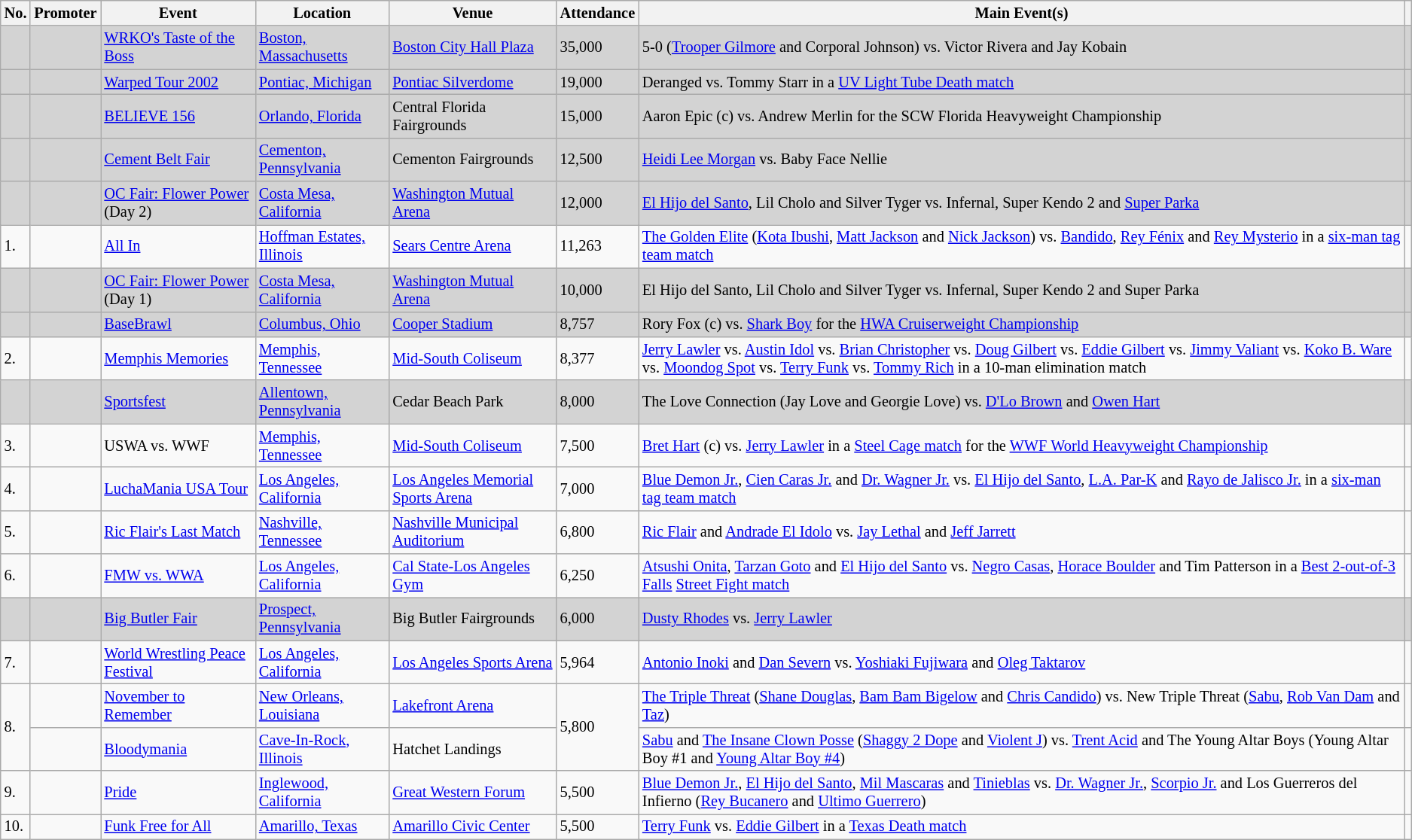<table class="wikitable sortable" style="font-size:85%;">
<tr>
<th>No.</th>
<th>Promoter</th>
<th>Event</th>
<th>Location</th>
<th>Venue</th>
<th>Attendance</th>
<th class=unsortable>Main Event(s)</th>
<th class=unsortable></th>
</tr>
<tr>
<td bgcolor=lightgrey></td>
<td bgcolor=lightgrey></td>
<td bgcolor=lightgrey><a href='#'>WRKO's Taste of the Boss</a> <br> </td>
<td bgcolor=lightgrey><a href='#'>Boston, Massachusetts</a></td>
<td bgcolor=lightgrey><a href='#'>Boston City Hall Plaza</a></td>
<td bgcolor=lightgrey>35,000</td>
<td bgcolor=lightgrey>5-0 (<a href='#'>Trooper Gilmore</a> and Corporal Johnson) vs. Victor Rivera  and Jay Kobain</td>
<td bgcolor=lightgrey></td>
</tr>
<tr>
<td bgcolor=lightgrey></td>
<td bgcolor=lightgrey></td>
<td bgcolor=lightgrey><a href='#'>Warped Tour 2002</a> <br> </td>
<td bgcolor=lightgrey><a href='#'>Pontiac, Michigan</a></td>
<td bgcolor=lightgrey><a href='#'>Pontiac Silverdome</a></td>
<td bgcolor=lightgrey>19,000</td>
<td bgcolor=lightgrey>Deranged vs. Tommy Starr in a <a href='#'>UV Light Tube Death match</a></td>
<td bgcolor=lightgrey></td>
</tr>
<tr>
<td bgcolor=lightgrey></td>
<td bgcolor=lightgrey></td>
<td bgcolor=lightgrey><a href='#'>BELIEVE 156</a> <br> </td>
<td bgcolor=lightgrey><a href='#'>Orlando, Florida</a></td>
<td bgcolor=lightgrey>Central Florida Fairgrounds</td>
<td bgcolor=lightgrey>15,000</td>
<td bgcolor=lightgrey>Aaron Epic (c) vs. Andrew Merlin for the SCW Florida Heavyweight Championship</td>
<td bgcolor=lightgrey></td>
</tr>
<tr>
<td bgcolor=lightgrey></td>
<td bgcolor=lightgrey></td>
<td bgcolor=lightgrey><a href='#'>Cement Belt Fair</a> <br> </td>
<td bgcolor=lightgrey><a href='#'>Cementon, Pennsylvania</a></td>
<td bgcolor=lightgrey>Cementon Fairgrounds</td>
<td bgcolor=lightgrey>12,500</td>
<td bgcolor=lightgrey><a href='#'>Heidi Lee Morgan</a> vs. Baby Face Nellie</td>
<td bgcolor=lightgrey></td>
</tr>
<tr>
<td bgcolor=lightgrey></td>
<td bgcolor=lightgrey></td>
<td bgcolor=lightgrey><a href='#'>OC Fair: Flower Power</a> (Day 2) <br> </td>
<td bgcolor=lightgrey><a href='#'>Costa Mesa, California</a></td>
<td bgcolor=lightgrey><a href='#'>Washington Mutual Arena</a></td>
<td bgcolor=lightgrey>12,000</td>
<td bgcolor=lightgrey><a href='#'>El Hijo del Santo</a>, Lil Cholo and Silver Tyger vs. Infernal, Super Kendo 2 and <a href='#'>Super Parka</a></td>
<td bgcolor=lightgrey></td>
</tr>
<tr>
<td>1.</td>
<td></td>
<td><a href='#'>All In</a> <br> </td>
<td><a href='#'>Hoffman Estates, Illinois</a></td>
<td><a href='#'>Sears Centre Arena</a></td>
<td>11,263</td>
<td><a href='#'>The Golden Elite</a> (<a href='#'>Kota Ibushi</a>, <a href='#'>Matt Jackson</a> and <a href='#'>Nick Jackson</a>) vs. <a href='#'>Bandido</a>, <a href='#'>Rey Fénix</a> and <a href='#'>Rey Mysterio</a> in a <a href='#'>six-man tag team match</a></td>
<td></td>
</tr>
<tr>
<td bgcolor=lightgrey></td>
<td bgcolor=lightgrey></td>
<td bgcolor=lightgrey><a href='#'>OC Fair: Flower Power</a> (Day 1) <br> </td>
<td bgcolor=lightgrey><a href='#'>Costa Mesa, California</a></td>
<td bgcolor=lightgrey><a href='#'>Washington Mutual Arena</a></td>
<td bgcolor=lightgrey>10,000</td>
<td bgcolor=lightgrey>El Hijo del Santo, Lil Cholo and Silver Tyger vs. Infernal, Super Kendo 2 and Super Parka</td>
<td bgcolor=lightgrey></td>
</tr>
<tr>
<td bgcolor=lightgrey></td>
<td bgcolor=lightgrey></td>
<td bgcolor=lightgrey><a href='#'>BaseBrawl</a> <br> </td>
<td bgcolor=lightgrey><a href='#'>Columbus, Ohio</a></td>
<td bgcolor=lightgrey><a href='#'>Cooper Stadium</a></td>
<td bgcolor=lightgrey>8,757</td>
<td bgcolor=lightgrey>Rory Fox (c) vs. <a href='#'>Shark Boy</a> for the <a href='#'>HWA Cruiserweight Championship</a></td>
<td bgcolor=lightgrey></td>
</tr>
<tr>
<td>2.</td>
<td></td>
<td><a href='#'>Memphis Memories</a> <br> </td>
<td><a href='#'>Memphis, Tennessee</a></td>
<td><a href='#'>Mid-South Coliseum</a></td>
<td>8,377</td>
<td><a href='#'>Jerry Lawler</a> vs. <a href='#'>Austin Idol</a> vs. <a href='#'>Brian Christopher</a> vs. <a href='#'>Doug Gilbert</a> vs. <a href='#'>Eddie Gilbert</a> vs. <a href='#'>Jimmy Valiant</a> vs. <a href='#'>Koko B. Ware</a> vs. <a href='#'>Moondog Spot</a> vs. <a href='#'>Terry Funk</a> vs. <a href='#'>Tommy Rich</a> in a 10-man elimination match</td>
<td></td>
</tr>
<tr>
<td bgcolor=lightgrey></td>
<td bgcolor=lightgrey></td>
<td bgcolor=lightgrey><a href='#'>Sportsfest</a> <br> </td>
<td bgcolor=lightgrey><a href='#'>Allentown, Pennsylvania</a></td>
<td bgcolor=lightgrey>Cedar Beach Park</td>
<td bgcolor=lightgrey>8,000</td>
<td bgcolor=lightgrey>The Love Connection (Jay Love and Georgie Love) vs. <a href='#'>D'Lo Brown</a> and <a href='#'>Owen Hart</a></td>
<td bgcolor=lightgrey></td>
</tr>
<tr>
<td>3.</td>
<td></td>
<td>USWA vs. WWF <br> </td>
<td><a href='#'>Memphis, Tennessee</a></td>
<td><a href='#'>Mid-South Coliseum</a></td>
<td>7,500</td>
<td><a href='#'>Bret Hart</a> (c) vs. <a href='#'>Jerry Lawler</a> in a <a href='#'>Steel Cage match</a> for the <a href='#'>WWF World Heavyweight Championship</a></td>
<td></td>
</tr>
<tr>
<td>4.</td>
<td></td>
<td><a href='#'>LuchaMania USA Tour</a> <br> </td>
<td><a href='#'>Los Angeles, California</a></td>
<td><a href='#'>Los Angeles Memorial Sports Arena</a></td>
<td>7,000</td>
<td><a href='#'>Blue Demon Jr.</a>, <a href='#'>Cien Caras Jr.</a> and <a href='#'>Dr. Wagner Jr.</a> vs. <a href='#'>El Hijo del Santo</a>, <a href='#'>L.A. Par-K</a> and <a href='#'>Rayo de Jalisco Jr.</a> in a <a href='#'>six-man tag team match</a></td>
<td></td>
</tr>
<tr>
<td>5.</td>
<td></td>
<td><a href='#'>Ric Flair's Last Match</a> <br> </td>
<td><a href='#'>Nashville, Tennessee</a></td>
<td><a href='#'>Nashville Municipal Auditorium</a></td>
<td>6,800</td>
<td><a href='#'>Ric Flair</a> and <a href='#'>Andrade El Idolo</a> vs. <a href='#'>Jay Lethal</a> and <a href='#'>Jeff Jarrett</a></td>
<td></td>
</tr>
<tr>
<td>6.</td>
<td></td>
<td><a href='#'>FMW vs. WWA</a> <br> </td>
<td><a href='#'>Los Angeles, California</a></td>
<td><a href='#'>Cal State-Los Angeles Gym</a></td>
<td>6,250</td>
<td><a href='#'>Atsushi Onita</a>, <a href='#'>Tarzan Goto</a> and <a href='#'>El Hijo del Santo</a> vs. <a href='#'>Negro Casas</a>, <a href='#'>Horace Boulder</a> and Tim Patterson in a <a href='#'>Best 2-out-of-3 Falls</a> <a href='#'>Street Fight match</a></td>
<td></td>
</tr>
<tr>
<td bgcolor=lightgrey></td>
<td bgcolor=lightgrey></td>
<td bgcolor=lightgrey><a href='#'>Big Butler Fair</a> <br> </td>
<td bgcolor=lightgrey><a href='#'>Prospect, Pennsylvania</a></td>
<td bgcolor=lightgrey>Big Butler Fairgrounds</td>
<td bgcolor=lightgrey>6,000</td>
<td bgcolor=lightgrey><a href='#'>Dusty Rhodes</a> vs. <a href='#'>Jerry Lawler</a></td>
<td bgcolor=lightgrey></td>
</tr>
<tr>
<td>7.</td>
<td></td>
<td><a href='#'>World Wrestling Peace Festival</a> <br> </td>
<td><a href='#'>Los Angeles, California</a></td>
<td><a href='#'>Los Angeles Sports Arena</a></td>
<td>5,964</td>
<td><a href='#'>Antonio Inoki</a> and <a href='#'>Dan Severn</a> vs. <a href='#'>Yoshiaki Fujiwara</a> and <a href='#'>Oleg Taktarov</a></td>
<td></td>
</tr>
<tr>
<td rowspan=2>8.</td>
<td></td>
<td><a href='#'>November to Remember</a> <br> </td>
<td><a href='#'>New Orleans, Louisiana</a></td>
<td><a href='#'>Lakefront Arena</a></td>
<td rowspan=2>5,800</td>
<td><a href='#'>The Triple Threat</a> (<a href='#'>Shane Douglas</a>, <a href='#'>Bam Bam Bigelow</a> and <a href='#'>Chris Candido</a>) vs. New Triple Threat (<a href='#'>Sabu</a>, <a href='#'>Rob Van Dam</a> and <a href='#'>Taz</a>)</td>
<td></td>
</tr>
<tr>
<td></td>
<td><a href='#'>Bloodymania</a> <br> </td>
<td><a href='#'>Cave-In-Rock, Illinois</a></td>
<td>Hatchet Landings</td>
<td><a href='#'>Sabu</a> and <a href='#'>The Insane Clown Posse</a> (<a href='#'>Shaggy 2 Dope</a> and <a href='#'>Violent J</a>) vs. <a href='#'>Trent Acid</a> and The Young Altar Boys (Young Altar Boy #1 and <a href='#'>Young Altar Boy #4</a>)</td>
<td></td>
</tr>
<tr>
<td>9.</td>
<td></td>
<td><a href='#'>Pride</a> <br> </td>
<td><a href='#'>Inglewood, California</a></td>
<td><a href='#'>Great Western Forum</a></td>
<td>5,500</td>
<td><a href='#'>Blue Demon Jr.</a>, <a href='#'>El Hijo del Santo</a>, <a href='#'>Mil Mascaras</a> and <a href='#'>Tinieblas</a> vs. <a href='#'>Dr. Wagner Jr.</a>, <a href='#'>Scorpio Jr.</a> and Los Guerreros del Infierno (<a href='#'>Rey Bucanero</a> and <a href='#'>Ultimo Guerrero</a>)</td>
<td></td>
</tr>
<tr>
<td>10.</td>
<td></td>
<td><a href='#'>Funk Free for All</a> <br> </td>
<td><a href='#'>Amarillo, Texas</a></td>
<td><a href='#'>Amarillo Civic Center</a></td>
<td>5,500</td>
<td><a href='#'>Terry Funk</a> vs. <a href='#'>Eddie Gilbert</a> in a <a href='#'>Texas Death match</a></td>
<td></td>
</tr>
</table>
